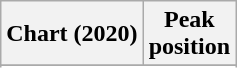<table class="wikitable sortable plainrowheaders" style="text-align:center">
<tr>
<th scope="col">Chart (2020)</th>
<th scope="col">Peak<br>position</th>
</tr>
<tr>
</tr>
<tr>
</tr>
</table>
